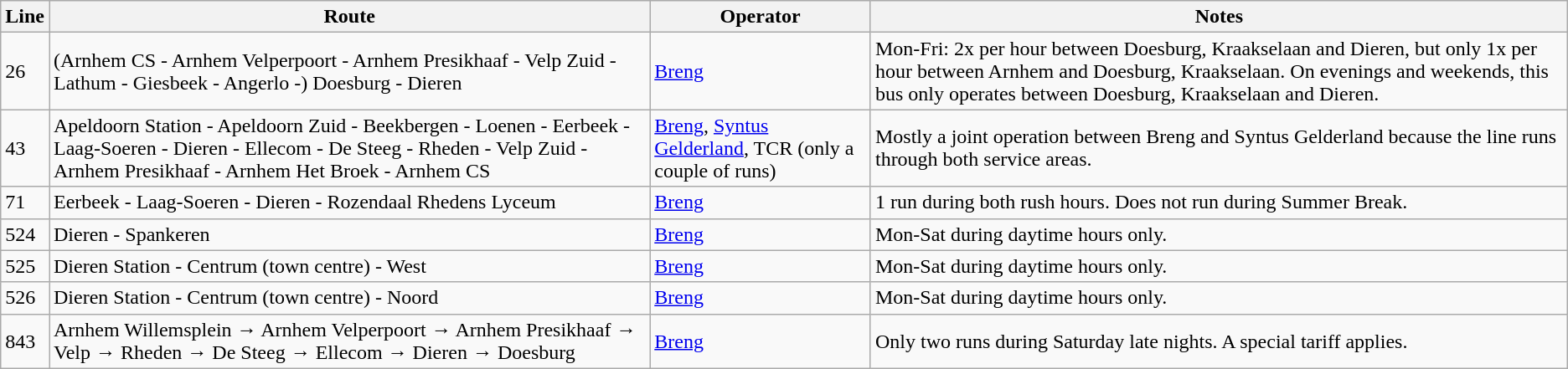<table class="wikitable">
<tr>
<th>Line</th>
<th>Route</th>
<th>Operator</th>
<th>Notes</th>
</tr>
<tr>
<td>26</td>
<td>(Arnhem CS - Arnhem Velperpoort - Arnhem Presikhaaf - Velp Zuid - Lathum - Giesbeek - Angerlo -) Doesburg - Dieren</td>
<td><a href='#'>Breng</a></td>
<td>Mon-Fri: 2x per hour between Doesburg, Kraakselaan and Dieren, but only 1x per hour between Arnhem and Doesburg, Kraakselaan. On evenings and weekends, this bus only operates between Doesburg, Kraakselaan and Dieren.</td>
</tr>
<tr>
<td>43</td>
<td>Apeldoorn Station - Apeldoorn Zuid - Beekbergen - Loenen - Eerbeek - Laag-Soeren - Dieren - Ellecom - De Steeg - Rheden - Velp Zuid - Arnhem Presikhaaf - Arnhem Het Broek - Arnhem CS</td>
<td><a href='#'>Breng</a>, <a href='#'>Syntus Gelderland</a>, TCR (only a couple of runs)</td>
<td>Mostly a joint operation between Breng and Syntus Gelderland because the line runs through both service areas.</td>
</tr>
<tr>
<td>71</td>
<td>Eerbeek - Laag-Soeren - Dieren - Rozendaal Rhedens Lyceum</td>
<td><a href='#'>Breng</a></td>
<td>1 run during both rush hours. Does not run during Summer Break.</td>
</tr>
<tr>
<td>524</td>
<td>Dieren - Spankeren</td>
<td><a href='#'>Breng</a></td>
<td>Mon-Sat during daytime hours only.</td>
</tr>
<tr>
<td>525</td>
<td>Dieren Station - Centrum (town centre) - West</td>
<td><a href='#'>Breng</a></td>
<td>Mon-Sat during daytime hours only.</td>
</tr>
<tr>
<td>526</td>
<td>Dieren Station - Centrum (town centre) - Noord</td>
<td><a href='#'>Breng</a></td>
<td>Mon-Sat during daytime hours only.</td>
</tr>
<tr>
<td>843</td>
<td>Arnhem Willemsplein → Arnhem Velperpoort → Arnhem Presikhaaf → Velp → Rheden → De Steeg → Ellecom → Dieren → Doesburg</td>
<td><a href='#'>Breng</a></td>
<td>Only two runs during Saturday late nights. A special tariff applies.</td>
</tr>
</table>
